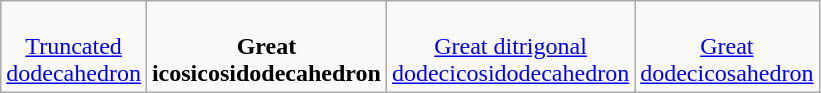<table class="wikitable" width="400" style="vertical-align:top;text-align:center">
<tr>
<td><br><a href='#'>Truncated dodecahedron</a></td>
<td><br><strong>Great icosicosidodecahedron</strong></td>
<td><br><a href='#'>Great ditrigonal dodecicosidodecahedron</a></td>
<td><br><a href='#'>Great dodecicosahedron</a></td>
</tr>
</table>
